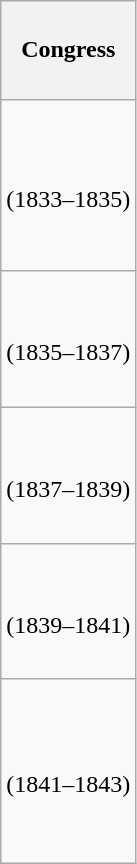<table class="wikitable" style="float:left; margin:0; margin-right:-0.5px; margin-top:14px; text-align:center;">
<tr style="white-space:nowrap; height:4.1em;">
<th>Congress</th>
</tr>
<tr style="white-space:nowrap; height:7.18em;">
<td><strong></strong><br>(1833–1835)</td>
</tr>
<tr style="white-space:nowrap; height:5.68em">
<td><strong></strong><br>(1835–1837)</td>
</tr>
<tr style="white-space:nowrap; height:5.66em">
<td><strong></strong><br>(1837–1839)</td>
</tr>
<tr style="white-space:nowrap; height:5.66em">
<td><strong></strong><br>(1839–1841)</td>
</tr>
<tr style="white-space:nowrap; height:7.64em">
<td><strong></strong><br>(1841–1843)</td>
</tr>
</table>
